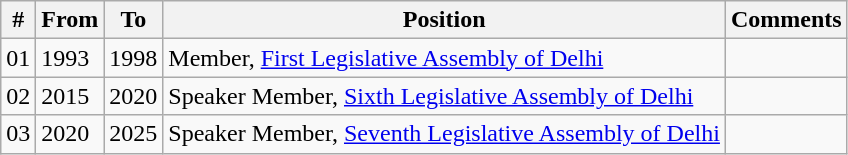<table class="wikitable sortable">
<tr>
<th>#</th>
<th>From</th>
<th>To</th>
<th>Position</th>
<th>Comments</th>
</tr>
<tr>
<td>01</td>
<td>1993</td>
<td>1998</td>
<td>Member, <a href='#'>First Legislative Assembly of Delhi</a></td>
<td></td>
</tr>
<tr>
<td>02</td>
<td>2015</td>
<td>2020</td>
<td>Speaker Member, <a href='#'>Sixth Legislative Assembly of Delhi</a></td>
<td></td>
</tr>
<tr>
<td>03</td>
<td>2020</td>
<td>2025</td>
<td>Speaker Member, <a href='#'>Seventh Legislative Assembly of Delhi</a></td>
<td></td>
</tr>
</table>
